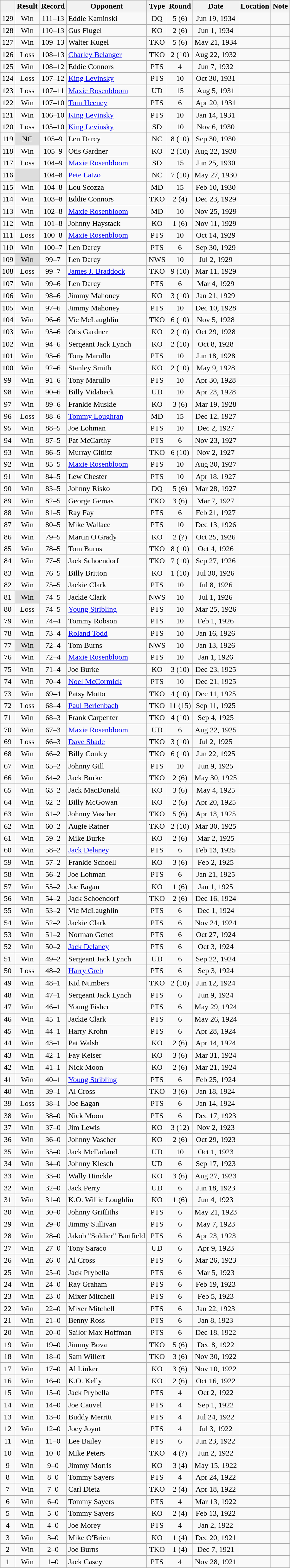<table class="wikitable mw-collapsible mw-collapsed" style="text-align:center">
<tr>
<th></th>
<th>Result</th>
<th>Record</th>
<th>Opponent</th>
<th>Type</th>
<th>Round</th>
<th>Date</th>
<th>Location</th>
<th>Note</th>
</tr>
<tr>
<td>129</td>
<td>Win</td>
<td>111–13 </td>
<td style="text-align:left;">Eddie Kaminski</td>
<td>DQ</td>
<td>5 (6)</td>
<td>Jun 19, 1934</td>
<td style="text-align:left;"></td>
<td></td>
</tr>
<tr>
<td>128</td>
<td>Win</td>
<td>110–13 </td>
<td style="text-align:left;">Gus Flugel</td>
<td>KO</td>
<td>2 (6)</td>
<td>Jun 1, 1934</td>
<td style="text-align:left;"></td>
<td></td>
</tr>
<tr>
<td>127</td>
<td>Win</td>
<td>109–13 </td>
<td style="text-align:left;">Walter Kugel</td>
<td>TKO</td>
<td>5 (6)</td>
<td>May 21, 1934</td>
<td style="text-align:left;"></td>
<td></td>
</tr>
<tr>
<td>126</td>
<td>Loss</td>
<td>108–13 </td>
<td style="text-align:left;"><a href='#'>Charley Belanger</a></td>
<td>TKO</td>
<td>2 (10)</td>
<td>Aug 22, 1932</td>
<td style="text-align:left;"></td>
<td></td>
</tr>
<tr>
<td>125</td>
<td>Win</td>
<td>108–12 </td>
<td style="text-align:left;">Eddie Connors</td>
<td>PTS</td>
<td>4</td>
<td>Jun 7, 1932</td>
<td style="text-align:left;"></td>
<td></td>
</tr>
<tr>
<td>124</td>
<td>Loss</td>
<td>107–12 </td>
<td style="text-align:left;"><a href='#'>King Levinsky</a></td>
<td>PTS</td>
<td>10</td>
<td>Oct 30, 1931</td>
<td style="text-align:left;"></td>
<td></td>
</tr>
<tr>
<td>123</td>
<td>Loss</td>
<td>107–11 </td>
<td style="text-align:left;"><a href='#'>Maxie Rosenbloom</a></td>
<td>UD</td>
<td>15</td>
<td>Aug 5, 1931</td>
<td style="text-align:left;"></td>
<td style="text-align:left;"></td>
</tr>
<tr>
<td>122</td>
<td>Win</td>
<td>107–10 </td>
<td style="text-align:left;"><a href='#'>Tom Heeney</a></td>
<td>PTS</td>
<td>6</td>
<td>Apr 20, 1931</td>
<td style="text-align:left;"></td>
<td></td>
</tr>
<tr>
<td>121</td>
<td>Win</td>
<td>106–10 </td>
<td style="text-align:left;"><a href='#'>King Levinsky</a></td>
<td>PTS</td>
<td>10</td>
<td>Jan 14, 1931</td>
<td style="text-align:left;"></td>
<td></td>
</tr>
<tr>
<td>120</td>
<td>Loss</td>
<td>105–10 </td>
<td style="text-align:left;"><a href='#'>King Levinsky</a></td>
<td>SD</td>
<td>10</td>
<td>Nov 6, 1930</td>
<td style="text-align:left;"></td>
<td></td>
</tr>
<tr>
<td>119</td>
<td style="background:#DDD">NC</td>
<td>105–9 </td>
<td style="text-align:left;">Len Darcy</td>
<td>NC</td>
<td>8 (10)</td>
<td>Sep 30, 1930</td>
<td style="text-align:left;"></td>
<td style="text-align:left;"></td>
</tr>
<tr>
<td>118</td>
<td>Win</td>
<td>105–9 </td>
<td style="text-align:left;">Otis Gardner</td>
<td>KO</td>
<td>2 (10)</td>
<td>Aug 22, 1930</td>
<td style="text-align:left;"></td>
<td></td>
</tr>
<tr>
<td>117</td>
<td>Loss</td>
<td>104–9 </td>
<td style="text-align:left;"><a href='#'>Maxie Rosenbloom</a></td>
<td>SD</td>
<td>15</td>
<td>Jun 25, 1930</td>
<td style="text-align:left;"></td>
<td style="text-align:left;"></td>
</tr>
<tr>
<td>116</td>
<td style="background:#DDD"></td>
<td>104–8 </td>
<td style="text-align:left;"><a href='#'>Pete Latzo</a></td>
<td>NC</td>
<td>7 (10)</td>
<td>May 27, 1930</td>
<td style="text-align:left;"></td>
<td style="text-align:left;"></td>
</tr>
<tr>
<td>115</td>
<td>Win</td>
<td>104–8 </td>
<td style="text-align:left;">Lou Scozza</td>
<td>MD</td>
<td>15</td>
<td>Feb 10, 1930</td>
<td style="text-align:left;"></td>
<td style="text-align:left;"></td>
</tr>
<tr>
<td>114</td>
<td>Win</td>
<td>103–8 </td>
<td style="text-align:left;">Eddie Connors</td>
<td>TKO</td>
<td>2 (4)</td>
<td>Dec 23, 1929</td>
<td style="text-align:left;"></td>
<td></td>
</tr>
<tr>
<td>113</td>
<td>Win</td>
<td>102–8 </td>
<td style="text-align:left;"><a href='#'>Maxie Rosenbloom</a></td>
<td>MD</td>
<td>10</td>
<td>Nov 25, 1929</td>
<td style="text-align:left;"></td>
<td></td>
</tr>
<tr>
<td>112</td>
<td>Win</td>
<td>101–8 </td>
<td style="text-align:left;">Johnny Haystack</td>
<td>KO</td>
<td>1 (6)</td>
<td>Nov 11, 1929</td>
<td style="text-align:left;"></td>
<td></td>
</tr>
<tr>
<td>111</td>
<td>Loss</td>
<td>100–8 </td>
<td style="text-align:left;"><a href='#'>Maxie Rosenbloom</a></td>
<td>PTS</td>
<td>10</td>
<td>Oct 14, 1929</td>
<td style="text-align:left;"></td>
<td></td>
</tr>
<tr>
<td>110</td>
<td>Win</td>
<td>100–7 </td>
<td style="text-align:left;">Len Darcy</td>
<td>PTS</td>
<td>6</td>
<td>Sep 30, 1929</td>
<td style="text-align:left;"></td>
<td></td>
</tr>
<tr>
<td>109</td>
<td style="background:#DDD">Win</td>
<td>99–7 </td>
<td style="text-align:left;">Len Darcy</td>
<td>NWS</td>
<td>10</td>
<td>Jul 2, 1929</td>
<td style="text-align:left;"></td>
<td></td>
</tr>
<tr>
<td>108</td>
<td>Loss</td>
<td>99–7 </td>
<td style="text-align:left;"><a href='#'>James J. Braddock</a></td>
<td>TKO</td>
<td>9 (10)</td>
<td>Mar 11, 1929</td>
<td style="text-align:left;"></td>
<td></td>
</tr>
<tr>
<td>107</td>
<td>Win</td>
<td>99–6 </td>
<td style="text-align:left;">Len Darcy</td>
<td>PTS</td>
<td>6</td>
<td>Mar 4, 1929</td>
<td style="text-align:left;"></td>
<td></td>
</tr>
<tr>
<td>106</td>
<td>Win</td>
<td>98–6 </td>
<td style="text-align:left;">Jimmy Mahoney</td>
<td>KO</td>
<td>3 (10)</td>
<td>Jan 21, 1929</td>
<td style="text-align:left;"></td>
<td></td>
</tr>
<tr>
<td>105</td>
<td>Win</td>
<td>97–6 </td>
<td style="text-align:left;">Jimmy Mahoney</td>
<td>PTS</td>
<td>10</td>
<td>Dec 10, 1928</td>
<td style="text-align:left;"></td>
<td></td>
</tr>
<tr>
<td>104</td>
<td>Win</td>
<td>96–6 </td>
<td style="text-align:left;">Vic McLaughlin</td>
<td>TKO</td>
<td>6 (10)</td>
<td>Nov 5, 1928</td>
<td style="text-align:left;"></td>
<td></td>
</tr>
<tr>
<td>103</td>
<td>Win</td>
<td>95–6 </td>
<td style="text-align:left;">Otis Gardner</td>
<td>KO</td>
<td>2 (10)</td>
<td>Oct 29, 1928</td>
<td style="text-align:left;"></td>
<td></td>
</tr>
<tr>
<td>102</td>
<td>Win</td>
<td>94–6 </td>
<td style="text-align:left;">Sergeant Jack Lynch</td>
<td>KO</td>
<td>2 (10)</td>
<td>Oct 8, 1928</td>
<td style="text-align:left;"></td>
<td></td>
</tr>
<tr>
<td>101</td>
<td>Win</td>
<td>93–6 </td>
<td style="text-align:left;">Tony Marullo</td>
<td>PTS</td>
<td>10</td>
<td>Jun 18, 1928</td>
<td style="text-align:left;"></td>
<td></td>
</tr>
<tr>
<td>100</td>
<td>Win</td>
<td>92–6 </td>
<td style="text-align:left;">Stanley Smith</td>
<td>KO</td>
<td>2 (10)</td>
<td>May 9, 1928</td>
<td style="text-align:left;"></td>
<td></td>
</tr>
<tr>
<td>99</td>
<td>Win</td>
<td>91–6 </td>
<td style="text-align:left;">Tony Marullo</td>
<td>PTS</td>
<td>10</td>
<td>Apr 30, 1928</td>
<td style="text-align:left;"></td>
<td></td>
</tr>
<tr>
<td>98</td>
<td>Win</td>
<td>90–6 </td>
<td style="text-align:left;">Billy Vidabeck</td>
<td>UD</td>
<td>10</td>
<td>Apr 23, 1928</td>
<td style="text-align:left;"></td>
<td></td>
</tr>
<tr>
<td>97</td>
<td>Win</td>
<td>89–6 </td>
<td style="text-align:left;">Frankie Muskie</td>
<td>KO</td>
<td>3 (6)</td>
<td>Mar 19, 1928</td>
<td style="text-align:left;"></td>
<td></td>
</tr>
<tr>
<td>96</td>
<td>Loss</td>
<td>88–6 </td>
<td style="text-align:left;"><a href='#'>Tommy Loughran</a></td>
<td>MD</td>
<td>15</td>
<td>Dec 12, 1927</td>
<td style="text-align:left;"></td>
<td style="text-align:left;"></td>
</tr>
<tr>
<td>95</td>
<td>Win</td>
<td>88–5 </td>
<td style="text-align:left;">Joe Lohman</td>
<td>PTS</td>
<td>10</td>
<td>Dec 2, 1927</td>
<td style="text-align:left;"></td>
<td></td>
</tr>
<tr>
<td>94</td>
<td>Win</td>
<td>87–5 </td>
<td style="text-align:left;">Pat McCarthy</td>
<td>PTS</td>
<td>6</td>
<td>Nov 23, 1927</td>
<td style="text-align:left;"></td>
<td></td>
</tr>
<tr>
<td>93</td>
<td>Win</td>
<td>86–5 </td>
<td style="text-align:left;">Murray Gitlitz</td>
<td>TKO</td>
<td>6 (10)</td>
<td>Nov 2, 1927</td>
<td style="text-align:left;"></td>
<td></td>
</tr>
<tr>
<td>92</td>
<td>Win</td>
<td>85–5 </td>
<td style="text-align:left;"><a href='#'>Maxie Rosenbloom</a></td>
<td>PTS</td>
<td>10</td>
<td>Aug 30, 1927</td>
<td style="text-align:left;"></td>
<td style="text-align:left;"></td>
</tr>
<tr>
<td>91</td>
<td>Win</td>
<td>84–5 </td>
<td style="text-align:left;">Lew Chester</td>
<td>PTS</td>
<td>10</td>
<td>Apr 18, 1927</td>
<td style="text-align:left;"></td>
<td></td>
</tr>
<tr>
<td>90</td>
<td>Win</td>
<td>83–5 </td>
<td style="text-align:left;">Johnny Risko</td>
<td>DQ</td>
<td>5 (6)</td>
<td>Mar 28, 1927</td>
<td style="text-align:left;"></td>
<td style="text-align:left;"></td>
</tr>
<tr>
<td>89</td>
<td>Win</td>
<td>82–5 </td>
<td style="text-align:left;">George Gemas</td>
<td>TKO</td>
<td>3 (6)</td>
<td>Mar 7, 1927</td>
<td style="text-align:left;"></td>
<td></td>
</tr>
<tr>
<td>88</td>
<td>Win</td>
<td>81–5 </td>
<td style="text-align:left;">Ray Fay</td>
<td>PTS</td>
<td>6</td>
<td>Feb 21, 1927</td>
<td style="text-align:left;"></td>
<td></td>
</tr>
<tr>
<td>87</td>
<td>Win</td>
<td>80–5 </td>
<td style="text-align:left;">Mike Wallace</td>
<td>PTS</td>
<td>10</td>
<td>Dec 13, 1926</td>
<td style="text-align:left;"></td>
<td></td>
</tr>
<tr>
<td>86</td>
<td>Win</td>
<td>79–5 </td>
<td style="text-align:left;">Martin O'Grady</td>
<td>KO</td>
<td>2 (?)</td>
<td>Oct 25, 1926</td>
<td style="text-align:left;"></td>
<td></td>
</tr>
<tr>
<td>85</td>
<td>Win</td>
<td>78–5 </td>
<td style="text-align:left;">Tom Burns</td>
<td>TKO</td>
<td>8 (10)</td>
<td>Oct 4, 1926</td>
<td style="text-align:left;"></td>
<td></td>
</tr>
<tr>
<td>84</td>
<td>Win</td>
<td>77–5 </td>
<td style="text-align:left;">Jack Schoendorf</td>
<td>TKO</td>
<td>7 (10)</td>
<td>Sep 27, 1926</td>
<td style="text-align:left;"></td>
<td></td>
</tr>
<tr>
<td>83</td>
<td>Win</td>
<td>76–5 </td>
<td style="text-align:left;">Billy Britton</td>
<td>KO</td>
<td>1 (10)</td>
<td>Jul 30, 1926</td>
<td style="text-align:left;"></td>
<td></td>
</tr>
<tr>
<td>82</td>
<td>Win</td>
<td>75–5 </td>
<td style="text-align:left;">Jackie Clark</td>
<td>PTS</td>
<td>10</td>
<td>Jul 8, 1926</td>
<td style="text-align:left;"></td>
<td></td>
</tr>
<tr>
<td>81</td>
<td style="background:#DDD">Win</td>
<td>74–5 </td>
<td style="text-align:left;">Jackie Clark</td>
<td>NWS</td>
<td>10</td>
<td>Jul 1, 1926</td>
<td style="text-align:left;"></td>
<td></td>
</tr>
<tr>
<td>80</td>
<td>Loss</td>
<td>74–5 </td>
<td style="text-align:left;"><a href='#'>Young Stribling</a></td>
<td>PTS</td>
<td>10</td>
<td>Mar 25, 1926</td>
<td style="text-align:left;"></td>
<td></td>
</tr>
<tr>
<td>79</td>
<td>Win</td>
<td>74–4 </td>
<td style="text-align:left;">Tommy Robson</td>
<td>PTS</td>
<td>10</td>
<td>Feb 1, 1926</td>
<td style="text-align:left;"></td>
<td></td>
</tr>
<tr>
<td>78</td>
<td>Win</td>
<td>73–4 </td>
<td style="text-align:left;"><a href='#'>Roland Todd</a></td>
<td>PTS</td>
<td>10</td>
<td>Jan 16, 1926</td>
<td style="text-align:left;"></td>
<td></td>
</tr>
<tr>
<td>77</td>
<td style="background:#DDD">Win</td>
<td>72–4 </td>
<td style="text-align:left;">Tom Burns</td>
<td>NWS</td>
<td>10</td>
<td>Jan 13, 1926</td>
<td style="text-align:left;"></td>
<td></td>
</tr>
<tr>
<td>76</td>
<td>Win</td>
<td>72–4</td>
<td style="text-align:left;"><a href='#'>Maxie Rosenbloom</a></td>
<td>PTS</td>
<td>10</td>
<td>Jan 1, 1926</td>
<td style="text-align:left;"></td>
<td></td>
</tr>
<tr>
<td>75</td>
<td>Win</td>
<td>71–4</td>
<td style="text-align:left;">Joe Burke</td>
<td>KO</td>
<td>3 (10)</td>
<td>Dec 23, 1925</td>
<td style="text-align:left;"></td>
<td></td>
</tr>
<tr>
<td>74</td>
<td>Win</td>
<td>70–4</td>
<td style="text-align:left;"><a href='#'>Noel McCormick</a></td>
<td>PTS</td>
<td>10</td>
<td>Dec 21, 1925</td>
<td style="text-align:left;"></td>
<td></td>
</tr>
<tr>
<td>73</td>
<td>Win</td>
<td>69–4</td>
<td style="text-align:left;">Patsy Motto</td>
<td>TKO</td>
<td>4 (10)</td>
<td>Dec 11, 1925</td>
<td style="text-align:left;"></td>
<td></td>
</tr>
<tr>
<td>72</td>
<td>Loss</td>
<td>68–4</td>
<td style="text-align:left;"><a href='#'>Paul Berlenbach</a></td>
<td>TKO</td>
<td>11 (15)</td>
<td>Sep 11, 1925</td>
<td style="text-align:left;"></td>
<td style="text-align:left;"></td>
</tr>
<tr>
<td>71</td>
<td>Win</td>
<td>68–3</td>
<td style="text-align:left;">Frank Carpenter</td>
<td>TKO</td>
<td>4 (10)</td>
<td>Sep 4, 1925</td>
<td style="text-align:left;"></td>
<td></td>
</tr>
<tr>
<td>70</td>
<td>Win</td>
<td>67–3</td>
<td style="text-align:left;"><a href='#'>Maxie Rosenbloom</a></td>
<td>UD</td>
<td>6</td>
<td>Aug 22, 1925</td>
<td style="text-align:left;"></td>
<td></td>
</tr>
<tr>
<td>69</td>
<td>Loss</td>
<td>66–3</td>
<td style="text-align:left;"><a href='#'>Dave Shade</a></td>
<td>TKO</td>
<td>3 (10)</td>
<td>Jul 2, 1925</td>
<td style="text-align:left;"></td>
<td></td>
</tr>
<tr>
<td>68</td>
<td>Win</td>
<td>66–2</td>
<td style="text-align:left;">Billy Conley</td>
<td>TKO</td>
<td>6 (10)</td>
<td>Jun 22, 1925</td>
<td style="text-align:left;"></td>
<td></td>
</tr>
<tr>
<td>67</td>
<td>Win</td>
<td>65–2</td>
<td style="text-align:left;">Johnny Gill</td>
<td>PTS</td>
<td>10</td>
<td>Jun 9, 1925</td>
<td style="text-align:left;"></td>
<td></td>
</tr>
<tr>
<td>66</td>
<td>Win</td>
<td>64–2</td>
<td style="text-align:left;">Jack Burke</td>
<td>TKO</td>
<td>2 (6)</td>
<td>May 30, 1925</td>
<td style="text-align:left;"></td>
<td></td>
</tr>
<tr>
<td>65</td>
<td>Win</td>
<td>63–2</td>
<td style="text-align:left;">Jack MacDonald</td>
<td>KO</td>
<td>3 (6)</td>
<td>May 4, 1925</td>
<td style="text-align:left;"></td>
<td></td>
</tr>
<tr>
<td>64</td>
<td>Win</td>
<td>62–2</td>
<td style="text-align:left;">Billy McGowan</td>
<td>KO</td>
<td>2 (6)</td>
<td>Apr 20, 1925</td>
<td style="text-align:left;"></td>
<td></td>
</tr>
<tr>
<td>63</td>
<td>Win</td>
<td>61–2</td>
<td style="text-align:left;">Johnny Vascher</td>
<td>TKO</td>
<td>5 (6)</td>
<td>Apr 13, 1925</td>
<td style="text-align:left;"></td>
<td></td>
</tr>
<tr>
<td>62</td>
<td>Win</td>
<td>60–2</td>
<td style="text-align:left;">Augie Ratner</td>
<td>TKO</td>
<td>2 (10)</td>
<td>Mar 30, 1925</td>
<td style="text-align:left;"></td>
<td></td>
</tr>
<tr>
<td>61</td>
<td>Win</td>
<td>59–2</td>
<td style="text-align:left;">Mike Burke</td>
<td>KO</td>
<td>2 (6)</td>
<td>Mar 2, 1925</td>
<td style="text-align:left;"></td>
<td></td>
</tr>
<tr>
<td>60</td>
<td>Win</td>
<td>58–2</td>
<td style="text-align:left;"><a href='#'>Jack Delaney</a></td>
<td>PTS</td>
<td>6</td>
<td>Feb 13, 1925</td>
<td style="text-align:left;"></td>
<td></td>
</tr>
<tr>
<td>59</td>
<td>Win</td>
<td>57–2</td>
<td style="text-align:left;">Frankie Schoell</td>
<td>KO</td>
<td>3 (6)</td>
<td>Feb 2, 1925</td>
<td style="text-align:left;"></td>
<td></td>
</tr>
<tr>
<td>58</td>
<td>Win</td>
<td>56–2</td>
<td style="text-align:left;">Joe Lohman</td>
<td>PTS</td>
<td>6</td>
<td>Jan 21, 1925</td>
<td style="text-align:left;"></td>
<td></td>
</tr>
<tr>
<td>57</td>
<td>Win</td>
<td>55–2</td>
<td style="text-align:left;">Joe Eagan</td>
<td>KO</td>
<td>1 (6)</td>
<td>Jan 1, 1925</td>
<td style="text-align:left;"></td>
<td></td>
</tr>
<tr>
<td>56</td>
<td>Win</td>
<td>54–2</td>
<td style="text-align:left;">Jack Schoendorf</td>
<td>TKO</td>
<td>2 (6)</td>
<td>Dec 16, 1924</td>
<td style="text-align:left;"></td>
<td></td>
</tr>
<tr>
<td>55</td>
<td>Win</td>
<td>53–2</td>
<td style="text-align:left;">Vic McLaughlin</td>
<td>PTS</td>
<td>6</td>
<td>Dec 1, 1924</td>
<td style="text-align:left;"></td>
<td></td>
</tr>
<tr>
<td>54</td>
<td>Win</td>
<td>52–2</td>
<td style="text-align:left;">Jackie Clark</td>
<td>PTS</td>
<td>6</td>
<td>Nov 24, 1924</td>
<td style="text-align:left;"></td>
<td></td>
</tr>
<tr>
<td>53</td>
<td>Win</td>
<td>51–2</td>
<td style="text-align:left;">Norman Genet</td>
<td>PTS</td>
<td>6</td>
<td>Oct 27, 1924</td>
<td style="text-align:left;"></td>
<td></td>
</tr>
<tr>
<td>52</td>
<td>Win</td>
<td>50–2</td>
<td style="text-align:left;"><a href='#'>Jack Delaney</a></td>
<td>PTS</td>
<td>6</td>
<td>Oct 3, 1924</td>
<td style="text-align:left;"></td>
<td></td>
</tr>
<tr>
<td>51</td>
<td>Win</td>
<td>49–2</td>
<td style="text-align:left;">Sergeant Jack Lynch</td>
<td>UD</td>
<td>6</td>
<td>Sep 22, 1924</td>
<td style="text-align:left;"></td>
<td></td>
</tr>
<tr>
<td>50</td>
<td>Loss</td>
<td>48–2</td>
<td style="text-align:left;"><a href='#'>Harry Greb</a></td>
<td>PTS</td>
<td>6</td>
<td>Sep 3, 1924</td>
<td style="text-align:left;"></td>
<td></td>
</tr>
<tr>
<td>49</td>
<td>Win</td>
<td>48–1</td>
<td style="text-align:left;">Kid Numbers</td>
<td>TKO</td>
<td>2 (10)</td>
<td>Jun 12, 1924</td>
<td style="text-align:left;"></td>
<td></td>
</tr>
<tr>
<td>48</td>
<td>Win</td>
<td>47–1</td>
<td style="text-align:left;">Sergeant Jack Lynch</td>
<td>PTS</td>
<td>6</td>
<td>Jun 9, 1924</td>
<td style="text-align:left;"></td>
<td></td>
</tr>
<tr>
<td>47</td>
<td>Win</td>
<td>46–1</td>
<td style="text-align:left;">Young Fisher</td>
<td>PTS</td>
<td>6</td>
<td>May 29, 1924</td>
<td style="text-align:left;"></td>
<td></td>
</tr>
<tr>
<td>46</td>
<td>Win</td>
<td>45–1</td>
<td style="text-align:left;">Jackie Clark</td>
<td>PTS</td>
<td>6</td>
<td>May 26, 1924</td>
<td style="text-align:left;"></td>
<td></td>
</tr>
<tr>
<td>45</td>
<td>Win</td>
<td>44–1</td>
<td style="text-align:left;">Harry Krohn</td>
<td>PTS</td>
<td>6</td>
<td>Apr 28, 1924</td>
<td style="text-align:left;"></td>
<td></td>
</tr>
<tr>
<td>44</td>
<td>Win</td>
<td>43–1</td>
<td style="text-align:left;">Pat Walsh</td>
<td>KO</td>
<td>2 (6)</td>
<td>Apr 14, 1924</td>
<td style="text-align:left;"></td>
<td></td>
</tr>
<tr>
<td>43</td>
<td>Win</td>
<td>42–1</td>
<td style="text-align:left;">Fay Keiser</td>
<td>KO</td>
<td>3 (6)</td>
<td>Mar 31, 1924</td>
<td style="text-align:left;"></td>
<td></td>
</tr>
<tr>
<td>42</td>
<td>Win</td>
<td>41–1</td>
<td style="text-align:left;">Nick Moon</td>
<td>KO</td>
<td>2 (6)</td>
<td>Mar 21, 1924</td>
<td style="text-align:left;"></td>
<td></td>
</tr>
<tr>
<td>41</td>
<td>Win</td>
<td>40–1</td>
<td style="text-align:left;"><a href='#'>Young Stribling</a></td>
<td>PTS</td>
<td>6</td>
<td>Feb 25, 1924</td>
<td style="text-align:left;"></td>
<td></td>
</tr>
<tr>
<td>40</td>
<td>Win</td>
<td>39–1</td>
<td style="text-align:left;">Al Cross</td>
<td>TKO</td>
<td>3 (6)</td>
<td>Jan 18, 1924</td>
<td style="text-align:left;"></td>
<td></td>
</tr>
<tr>
<td>39</td>
<td>Loss</td>
<td>38–1</td>
<td style="text-align:left;">Joe Eagan</td>
<td>PTS</td>
<td>6</td>
<td>Jan 14, 1924</td>
<td style="text-align:left;"></td>
<td></td>
</tr>
<tr>
<td>38</td>
<td>Win</td>
<td>38–0</td>
<td style="text-align:left;">Nick Moon</td>
<td>PTS</td>
<td>6</td>
<td>Dec 17, 1923</td>
<td style="text-align:left;"></td>
<td></td>
</tr>
<tr>
<td>37</td>
<td>Win</td>
<td>37–0</td>
<td style="text-align:left;">Jim Lewis</td>
<td>KO</td>
<td>3 (12)</td>
<td>Nov 2, 1923</td>
<td style="text-align:left;"></td>
<td></td>
</tr>
<tr>
<td>36</td>
<td>Win</td>
<td>36–0</td>
<td style="text-align:left;">Johnny Vascher</td>
<td>KO</td>
<td>2 (6)</td>
<td>Oct 29, 1923</td>
<td style="text-align:left;"></td>
<td></td>
</tr>
<tr>
<td>35</td>
<td>Win</td>
<td>35–0</td>
<td style="text-align:left;">Jack McFarland</td>
<td>UD</td>
<td>10</td>
<td>Oct 1, 1923</td>
<td style="text-align:left;"></td>
<td></td>
</tr>
<tr>
<td>34</td>
<td>Win</td>
<td>34–0</td>
<td style="text-align:left;">Johnny Klesch</td>
<td>UD</td>
<td>6</td>
<td>Sep 17, 1923</td>
<td style="text-align:left;"></td>
<td></td>
</tr>
<tr>
<td>33</td>
<td>Win</td>
<td>33–0</td>
<td style="text-align:left;">Wally Hinckle</td>
<td>KO</td>
<td>3 (6)</td>
<td>Aug 27, 1923</td>
<td style="text-align:left;"></td>
<td></td>
</tr>
<tr>
<td>32</td>
<td>Win</td>
<td>32–0</td>
<td style="text-align:left;">Jack Perry</td>
<td>UD</td>
<td>6</td>
<td>Jun 18, 1923</td>
<td style="text-align:left;"></td>
<td></td>
</tr>
<tr>
<td>31</td>
<td>Win</td>
<td>31–0</td>
<td style="text-align:left;">K.O. Willie Loughlin</td>
<td>KO</td>
<td>1 (6)</td>
<td>Jun 4, 1923</td>
<td style="text-align:left;"></td>
<td></td>
</tr>
<tr>
<td>30</td>
<td>Win</td>
<td>30–0</td>
<td style="text-align:left;">Johnny Griffiths</td>
<td>PTS</td>
<td>6</td>
<td>May 21, 1923</td>
<td style="text-align:left;"></td>
<td></td>
</tr>
<tr>
<td>29</td>
<td>Win</td>
<td>29–0</td>
<td style="text-align:left;">Jimmy Sullivan</td>
<td>PTS</td>
<td>6</td>
<td>May 7, 1923</td>
<td style="text-align:left;"></td>
<td></td>
</tr>
<tr>
<td>28</td>
<td>Win</td>
<td>28–0</td>
<td style="text-align:left;">Jakob "Soldier" Bartfield</td>
<td>PTS</td>
<td>6</td>
<td>Apr 23, 1923</td>
<td style="text-align:left;"></td>
<td></td>
</tr>
<tr>
<td>27</td>
<td>Win</td>
<td>27–0</td>
<td style="text-align:left;">Tony Saraco</td>
<td>UD</td>
<td>6</td>
<td>Apr 9, 1923</td>
<td style="text-align:left;"></td>
<td></td>
</tr>
<tr>
<td>26</td>
<td>Win</td>
<td>26–0</td>
<td style="text-align:left;">Al Cross</td>
<td>PTS</td>
<td>6</td>
<td>Mar 26, 1923</td>
<td style="text-align:left;"></td>
<td></td>
</tr>
<tr>
<td>25</td>
<td>Win</td>
<td>25–0</td>
<td style="text-align:left;">Jack Prybella</td>
<td>PTS</td>
<td>6</td>
<td>Mar 5, 1923</td>
<td style="text-align:left;"></td>
<td></td>
</tr>
<tr>
<td>24</td>
<td>Win</td>
<td>24–0</td>
<td style="text-align:left;">Ray Graham</td>
<td>PTS</td>
<td>6</td>
<td>Feb 19, 1923</td>
<td style="text-align:left;"></td>
<td></td>
</tr>
<tr>
<td>23</td>
<td>Win</td>
<td>23–0</td>
<td style="text-align:left;">Mixer Mitchell</td>
<td>PTS</td>
<td>6</td>
<td>Feb 5, 1923</td>
<td style="text-align:left;"></td>
<td></td>
</tr>
<tr>
<td>22</td>
<td>Win</td>
<td>22–0</td>
<td style="text-align:left;">Mixer Mitchell</td>
<td>PTS</td>
<td>6</td>
<td>Jan 22, 1923</td>
<td style="text-align:left;"></td>
<td></td>
</tr>
<tr>
<td>21</td>
<td>Win</td>
<td>21–0</td>
<td style="text-align:left;">Benny Ross</td>
<td>PTS</td>
<td>6</td>
<td>Jan 8, 1923</td>
<td style="text-align:left;"></td>
<td></td>
</tr>
<tr>
<td>20</td>
<td>Win</td>
<td>20–0</td>
<td style="text-align:left;">Sailor Max Hoffman</td>
<td>PTS</td>
<td>6</td>
<td>Dec 18, 1922</td>
<td style="text-align:left;"></td>
<td></td>
</tr>
<tr>
<td>19</td>
<td>Win</td>
<td>19–0</td>
<td style="text-align:left;">Jimmy Bova</td>
<td>TKO</td>
<td>5 (6)</td>
<td>Dec 8, 1922</td>
<td style="text-align:left;"></td>
<td></td>
</tr>
<tr>
<td>18</td>
<td>Win</td>
<td>18–0</td>
<td style="text-align:left;">Sam Willert</td>
<td>TKO</td>
<td>3 (6)</td>
<td>Nov 30, 1922</td>
<td style="text-align:left;"></td>
<td></td>
</tr>
<tr>
<td>17</td>
<td>Win</td>
<td>17–0</td>
<td style="text-align:left;">Al Linker</td>
<td>KO</td>
<td>3 (6)</td>
<td>Nov 10, 1922</td>
<td style="text-align:left;"></td>
<td></td>
</tr>
<tr>
<td>16</td>
<td>Win</td>
<td>16–0</td>
<td style="text-align:left;">K.O. Kelly</td>
<td>KO</td>
<td>2 (6)</td>
<td>Oct 16, 1922</td>
<td style="text-align:left;"></td>
<td></td>
</tr>
<tr>
<td>15</td>
<td>Win</td>
<td>15–0</td>
<td style="text-align:left;">Jack Prybella</td>
<td>PTS</td>
<td>4</td>
<td>Oct 2, 1922</td>
<td style="text-align:left;"></td>
<td></td>
</tr>
<tr>
<td>14</td>
<td>Win</td>
<td>14–0</td>
<td style="text-align:left;">Joe Cauvel</td>
<td>PTS</td>
<td>4</td>
<td>Sep 1, 1922</td>
<td style="text-align:left;"></td>
<td></td>
</tr>
<tr>
<td>13</td>
<td>Win</td>
<td>13–0</td>
<td style="text-align:left;">Buddy Merritt</td>
<td>PTS</td>
<td>4</td>
<td>Jul 24, 1922</td>
<td style="text-align:left;"></td>
<td></td>
</tr>
<tr>
<td>12</td>
<td>Win</td>
<td>12–0</td>
<td style="text-align:left;">Joey Joynt</td>
<td>PTS</td>
<td>4</td>
<td>Jul 3, 1922</td>
<td style="text-align:left;"></td>
<td></td>
</tr>
<tr>
<td>11</td>
<td>Win</td>
<td>11–0</td>
<td style="text-align:left;">Lee Bailey</td>
<td>PTS</td>
<td>6</td>
<td>Jun 23, 1922</td>
<td style="text-align:left;"></td>
<td></td>
</tr>
<tr>
<td>10</td>
<td>Win</td>
<td>10–0</td>
<td style="text-align:left;">Mike Peters</td>
<td>TKO</td>
<td>4 (?)</td>
<td>Jun 2, 1922</td>
<td style="text-align:left;"></td>
<td></td>
</tr>
<tr>
<td>9</td>
<td>Win</td>
<td>9–0</td>
<td style="text-align:left;">Jimmy Morris</td>
<td>KO</td>
<td>3 (4)</td>
<td>May 15, 1922</td>
<td style="text-align:left;"></td>
<td></td>
</tr>
<tr>
<td>8</td>
<td>Win</td>
<td>8–0</td>
<td style="text-align:left;">Tommy Sayers</td>
<td>PTS</td>
<td>4</td>
<td>Apr 24, 1922</td>
<td style="text-align:left;"></td>
<td></td>
</tr>
<tr>
<td>7</td>
<td>Win</td>
<td>7–0</td>
<td style="text-align:left;">Carl Dietz</td>
<td>TKO</td>
<td>2 (4)</td>
<td>Apr 18, 1922</td>
<td style="text-align:left;"></td>
<td></td>
</tr>
<tr>
<td>6</td>
<td>Win</td>
<td>6–0</td>
<td style="text-align:left;">Tommy Sayers</td>
<td>PTS</td>
<td>4</td>
<td>Mar 13, 1922</td>
<td style="text-align:left;"></td>
<td></td>
</tr>
<tr>
<td>5</td>
<td>Win</td>
<td>5–0</td>
<td style="text-align:left;">Tommy Sayers</td>
<td>KO</td>
<td>2 (4)</td>
<td>Feb 13, 1922</td>
<td style="text-align:left;"></td>
<td></td>
</tr>
<tr>
<td>4</td>
<td>Win</td>
<td>4–0</td>
<td style="text-align:left;">Joe Morey</td>
<td>PTS</td>
<td>4</td>
<td>Jan 2, 1922</td>
<td style="text-align:left;"></td>
<td></td>
</tr>
<tr>
<td>3</td>
<td>Win</td>
<td>3–0</td>
<td style="text-align:left;">Mike O'Brien</td>
<td>KO</td>
<td>1 (4)</td>
<td>Dec 20, 1921</td>
<td style="text-align:left;"></td>
<td></td>
</tr>
<tr>
<td>2</td>
<td>Win</td>
<td>2–0</td>
<td style="text-align:left;">Joe Burns</td>
<td>TKO</td>
<td>1 (4)</td>
<td>Dec 7, 1921</td>
<td style="text-align:left;"></td>
<td></td>
</tr>
<tr>
<td>1</td>
<td>Win</td>
<td>1–0</td>
<td style="text-align:left;">Jack Casey</td>
<td>PTS</td>
<td>4</td>
<td>Nov 28, 1921</td>
<td style="text-align:left;"></td>
<td></td>
</tr>
<tr>
</tr>
</table>
